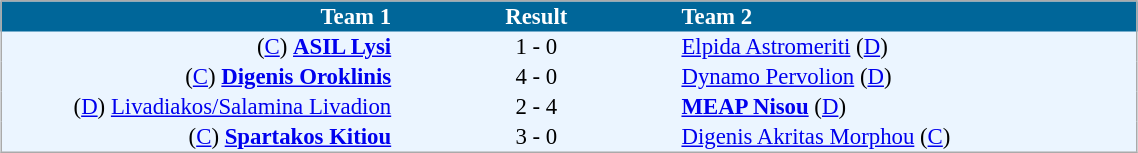<table cellspacing="0" style="background: #EBF5FF; border: 1px #aaa solid; border-collapse: collapse; font-size: 95%; margin: 1em auto;" width=60%>
<tr bgcolor=#006699 style="color:white;">
<th width=30% align="right">Team 1</th>
<th width=22% align="center">Result</th>
<th width=35% align="left">Team 2</th>
</tr>
<tr>
<td align=right>(<a href='#'>C</a>) <strong><a href='#'>ASIL Lysi</a></strong></td>
<td align=center>1 - 0</td>
<td align=left><a href='#'>Elpida Astromeriti</a> (<a href='#'>D</a>)</td>
</tr>
<tr>
<td align=right>(<a href='#'>C</a>) <strong><a href='#'>Digenis Oroklinis</a></strong></td>
<td align=center>4 - 0</td>
<td align=left><a href='#'>Dynamo Pervolion</a> (<a href='#'>D</a>)</td>
</tr>
<tr>
<td align=right>(<a href='#'>D</a>) <a href='#'>Livadiakos/Salamina Livadion</a></td>
<td align=center>2 - 4</td>
<td align=left><strong><a href='#'>MEAP Nisou</a></strong> (<a href='#'>D</a>)</td>
</tr>
<tr>
<td align=right>(<a href='#'>C</a>) <strong><a href='#'>Spartakos Kitiou</a></strong></td>
<td align=center>3 - 0</td>
<td align=left><a href='#'>Digenis Akritas Morphou</a> (<a href='#'>C</a>)</td>
</tr>
<tr>
</tr>
</table>
